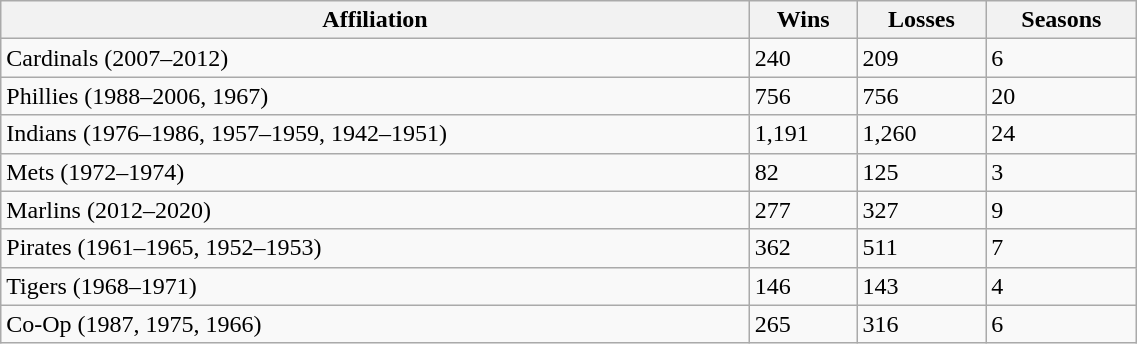<table class="wikitable sortable" style="width:60%; height:200px;" cellpadding="0">
<tr>
<th>Affiliation</th>
<th>Wins</th>
<th>Losses</th>
<th>Seasons</th>
</tr>
<tr>
<td>Cardinals (2007–2012)</td>
<td>240</td>
<td>209</td>
<td>6</td>
</tr>
<tr>
<td>Phillies  (1988–2006, 1967)</td>
<td>756</td>
<td>756</td>
<td>20</td>
</tr>
<tr>
<td>Indians (1976–1986, 1957–1959, 1942–1951)</td>
<td>1,191</td>
<td>1,260</td>
<td>24</td>
</tr>
<tr>
<td>Mets (1972–1974)</td>
<td>82</td>
<td>125</td>
<td>3</td>
</tr>
<tr>
<td>Marlins (2012–2020)</td>
<td>277</td>
<td>327</td>
<td>9</td>
</tr>
<tr>
<td>Pirates (1961–1965, 1952–1953)</td>
<td>362</td>
<td>511</td>
<td>7</td>
</tr>
<tr>
<td>Tigers (1968–1971)</td>
<td>146</td>
<td>143</td>
<td>4</td>
</tr>
<tr>
<td>Co-Op (1987, 1975, 1966)</td>
<td>265</td>
<td>316</td>
<td>6</td>
</tr>
</table>
